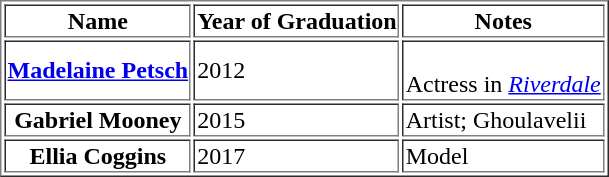<table border="1">
<tr>
<th>Name</th>
<th>Year of Graduation</th>
<th>Notes</th>
</tr>
<tr>
<th><a href='#'>Madelaine Petsch</a></th>
<td rowspan=“3”>2012</td>
<td><br>Actress in <em><a href='#'>Riverdale</a></em></td>
</tr>
<tr>
<th>Gabriel Mooney</th>
<td>2015</td>
<td>Artist; Ghoulavelii</td>
</tr>
<tr>
<th>Ellia Coggins</th>
<td>2017</td>
<td>Model</td>
</tr>
</table>
